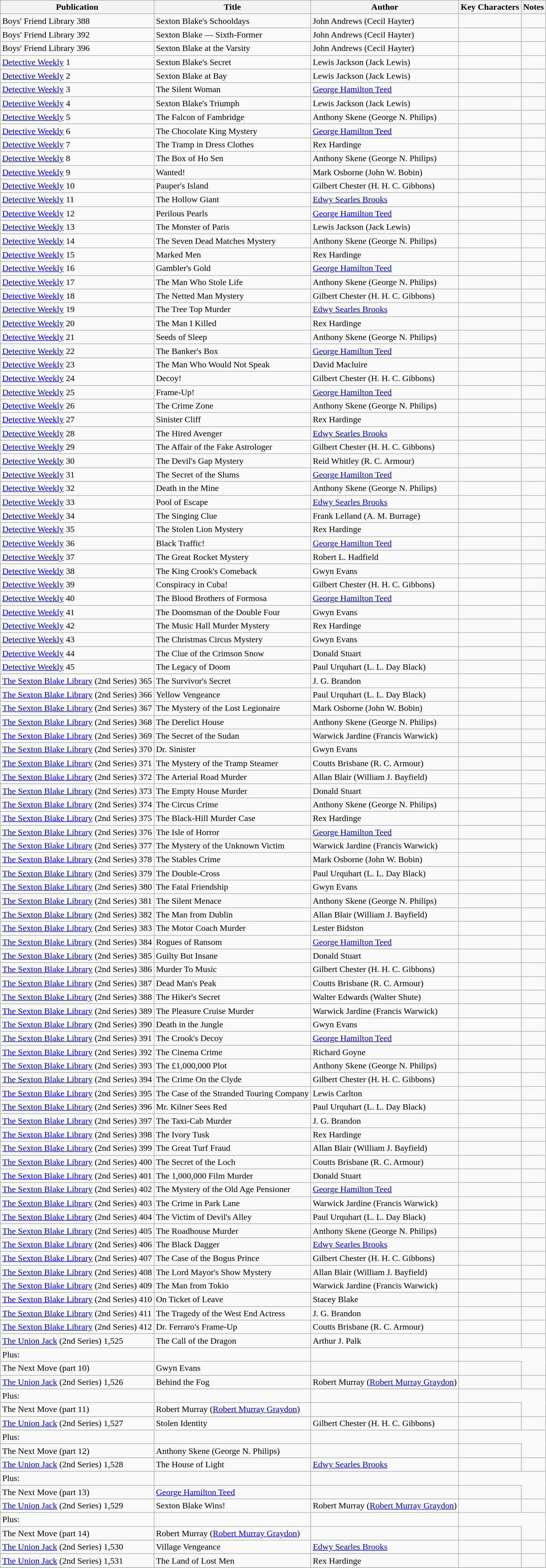<table class="wikitable">
<tr>
<th>Publication</th>
<th>Title</th>
<th>Author</th>
<th>Key Characters</th>
<th>Notes</th>
</tr>
<tr>
<td>Boys' Friend Library 388</td>
<td>Sexton Blake's Schooldays</td>
<td>John Andrews (Cecil Hayter)</td>
<td></td>
<td></td>
</tr>
<tr>
<td>Boys' Friend Library 392</td>
<td>Sexton Blake — Sixth-Former</td>
<td>John Andrews (Cecil Hayter)</td>
<td></td>
<td></td>
</tr>
<tr>
<td>Boys' Friend Library 396</td>
<td>Sexton Blake at the Varsity</td>
<td>John Andrews (Cecil Hayter)</td>
<td></td>
<td></td>
</tr>
<tr>
<td><a href='#'>Detective Weekly</a> 1</td>
<td>Sexton Blake's Secret</td>
<td>Lewis Jackson (Jack Lewis)</td>
<td></td>
<td></td>
</tr>
<tr>
<td><a href='#'>Detective Weekly</a> 2</td>
<td>Sexton Blake at Bay</td>
<td>Lewis Jackson (Jack Lewis)</td>
<td></td>
<td></td>
</tr>
<tr>
<td><a href='#'>Detective Weekly</a> 3</td>
<td>The Silent Woman</td>
<td><a href='#'>George Hamilton Teed</a></td>
<td></td>
<td></td>
</tr>
<tr>
<td><a href='#'>Detective Weekly</a> 4</td>
<td>Sexton Blake's Triumph</td>
<td>Lewis Jackson (Jack Lewis)</td>
<td></td>
<td></td>
</tr>
<tr>
<td><a href='#'>Detective Weekly</a> 5</td>
<td>The Falcon of Fambridge</td>
<td>Anthony Skene (George N. Philips)</td>
<td></td>
<td></td>
</tr>
<tr>
<td><a href='#'>Detective Weekly</a> 6</td>
<td>The Chocolate King Mystery</td>
<td><a href='#'>George Hamilton Teed</a></td>
<td></td>
<td></td>
</tr>
<tr>
<td><a href='#'>Detective Weekly</a> 7</td>
<td>The Tramp in Dress Clothes</td>
<td>Rex Hardinge</td>
<td></td>
<td></td>
</tr>
<tr>
<td><a href='#'>Detective Weekly</a> 8</td>
<td>The Box of Ho Sen</td>
<td>Anthony Skene (George N. Philips)</td>
<td></td>
<td></td>
</tr>
<tr>
<td><a href='#'>Detective Weekly</a> 9</td>
<td>Wanted!</td>
<td>Mark Osborne (John W. Bobin)</td>
<td></td>
<td></td>
</tr>
<tr>
<td><a href='#'>Detective Weekly</a> 10</td>
<td>Pauper's Island</td>
<td>Gilbert Chester (H. H. C. Gibbons)</td>
<td></td>
<td></td>
</tr>
<tr>
<td><a href='#'>Detective Weekly</a> 11</td>
<td>The Hollow Giant</td>
<td><a href='#'>Edwy Searles Brooks</a></td>
<td></td>
<td></td>
</tr>
<tr>
<td><a href='#'>Detective Weekly</a> 12</td>
<td>Perilous Pearls</td>
<td><a href='#'>George Hamilton Teed</a></td>
<td></td>
<td></td>
</tr>
<tr>
<td><a href='#'>Detective Weekly</a> 13</td>
<td>The Monster of Paris</td>
<td>Lewis Jackson (Jack Lewis)</td>
<td></td>
<td></td>
</tr>
<tr>
<td><a href='#'>Detective Weekly</a> 14</td>
<td>The Seven Dead Matches Mystery</td>
<td>Anthony Skene (George N. Philips)</td>
<td></td>
<td></td>
</tr>
<tr>
<td><a href='#'>Detective Weekly</a> 15</td>
<td>Marked Men</td>
<td>Rex Hardinge</td>
<td></td>
<td></td>
</tr>
<tr>
<td><a href='#'>Detective Weekly</a> 16</td>
<td>Gambler's Gold</td>
<td><a href='#'>George Hamilton Teed</a></td>
<td></td>
<td></td>
</tr>
<tr>
<td><a href='#'>Detective Weekly</a> 17</td>
<td>The Man Who Stole Life</td>
<td>Anthony Skene (George N. Philips)</td>
<td></td>
<td></td>
</tr>
<tr>
<td><a href='#'>Detective Weekly</a> 18</td>
<td>The Netted Man Mystery</td>
<td>Gilbert Chester (H. H. C. Gibbons)</td>
<td></td>
<td></td>
</tr>
<tr>
<td><a href='#'>Detective Weekly</a> 19</td>
<td>The Tree Top Murder</td>
<td><a href='#'>Edwy Searles Brooks</a></td>
<td></td>
<td></td>
</tr>
<tr>
<td><a href='#'>Detective Weekly</a> 20</td>
<td>The Man I Killed</td>
<td>Rex Hardinge</td>
<td></td>
<td></td>
</tr>
<tr>
<td><a href='#'>Detective Weekly</a> 21</td>
<td>Seeds of Sleep</td>
<td>Anthony Skene (George N. Philips)</td>
<td></td>
<td></td>
</tr>
<tr>
<td><a href='#'>Detective Weekly</a> 22</td>
<td>The Banker's Box</td>
<td><a href='#'>George Hamilton Teed</a></td>
<td></td>
<td></td>
</tr>
<tr>
<td><a href='#'>Detective Weekly</a> 23</td>
<td>The Man Who Would Not Speak</td>
<td>David Macluire</td>
<td></td>
<td></td>
</tr>
<tr>
<td><a href='#'>Detective Weekly</a> 24</td>
<td>Decoy!</td>
<td>Gilbert Chester (H. H. C. Gibbons)</td>
<td></td>
<td></td>
</tr>
<tr>
<td><a href='#'>Detective Weekly</a> 25</td>
<td>Frame-Up!</td>
<td><a href='#'>George Hamilton Teed</a></td>
<td></td>
<td></td>
</tr>
<tr>
<td><a href='#'>Detective Weekly</a> 26</td>
<td>The Crime Zone</td>
<td>Anthony Skene (George N. Philips)</td>
<td></td>
<td></td>
</tr>
<tr>
<td><a href='#'>Detective Weekly</a> 27</td>
<td>Sinister Cliff</td>
<td>Rex Hardinge</td>
<td></td>
<td></td>
</tr>
<tr>
<td><a href='#'>Detective Weekly</a> 28</td>
<td>The Hired Avenger</td>
<td><a href='#'>Edwy Searles Brooks</a></td>
<td></td>
<td></td>
</tr>
<tr>
<td><a href='#'>Detective Weekly</a> 29</td>
<td>The Affair of the Fake Astrologer</td>
<td>Gilbert Chester (H. H. C. Gibbons)</td>
<td></td>
<td></td>
</tr>
<tr>
<td><a href='#'>Detective Weekly</a> 30</td>
<td>The Devil's Gap Mystery</td>
<td>Reid Whitley (R. C. Armour)</td>
<td></td>
<td></td>
</tr>
<tr>
<td><a href='#'>Detective Weekly</a> 31</td>
<td>The Secret of the Slums</td>
<td><a href='#'>George Hamilton Teed</a></td>
<td></td>
<td></td>
</tr>
<tr>
<td><a href='#'>Detective Weekly</a> 32</td>
<td>Death in the Mine</td>
<td>Anthony Skene (George N. Philips)</td>
<td></td>
<td></td>
</tr>
<tr>
<td><a href='#'>Detective Weekly</a> 33</td>
<td>Pool of Escape</td>
<td><a href='#'>Edwy Searles Brooks</a></td>
<td></td>
<td></td>
</tr>
<tr>
<td><a href='#'>Detective Weekly</a> 34</td>
<td>The Singing Clue</td>
<td>Frank Lelland (A. M. Burrage)</td>
<td></td>
<td></td>
</tr>
<tr>
<td><a href='#'>Detective Weekly</a> 35</td>
<td>The Stolen Lion Mystery</td>
<td>Rex Hardinge</td>
<td></td>
<td></td>
</tr>
<tr>
<td><a href='#'>Detective Weekly</a> 36</td>
<td>Black Traffic!</td>
<td><a href='#'>George Hamilton Teed</a></td>
<td></td>
<td></td>
</tr>
<tr>
<td><a href='#'>Detective Weekly</a> 37</td>
<td>The Great Rocket Mystery</td>
<td>Robert L. Hadfield</td>
<td></td>
<td></td>
</tr>
<tr>
<td><a href='#'>Detective Weekly</a> 38</td>
<td>The King Crook's Comeback</td>
<td>Gwyn Evans</td>
<td></td>
<td></td>
</tr>
<tr>
<td><a href='#'>Detective Weekly</a> 39</td>
<td>Conspiracy in Cuba!</td>
<td>Gilbert Chester (H. H. C. Gibbons)</td>
<td></td>
<td></td>
</tr>
<tr>
<td><a href='#'>Detective Weekly</a> 40</td>
<td>The Blood Brothers of Formosa</td>
<td><a href='#'>George Hamilton Teed</a></td>
<td></td>
<td></td>
</tr>
<tr>
<td><a href='#'>Detective Weekly</a> 41</td>
<td>The Doomsman of the Double Four</td>
<td>Gwyn Evans</td>
<td></td>
<td></td>
</tr>
<tr>
<td><a href='#'>Detective Weekly</a> 42</td>
<td>The Music Hall Murder Mystery</td>
<td>Rex Hardinge</td>
<td></td>
<td></td>
</tr>
<tr>
<td><a href='#'>Detective Weekly</a> 43</td>
<td>The Christmas Circus Mystery</td>
<td>Gwyn Evans</td>
<td></td>
<td></td>
</tr>
<tr>
<td><a href='#'>Detective Weekly</a> 44</td>
<td>The Clue of the Crimson Snow</td>
<td>Donald Stuart</td>
<td></td>
<td></td>
</tr>
<tr>
<td><a href='#'>Detective Weekly</a> 45</td>
<td>The Legacy of Doom</td>
<td>Paul Urquhart (L. L. Day Black)</td>
<td></td>
<td></td>
</tr>
<tr>
<td><a href='#'>The Sexton Blake Library</a> (2nd Series) 365</td>
<td>The Survivor's Secret</td>
<td>J. G. Brandon</td>
<td></td>
<td></td>
</tr>
<tr>
<td><a href='#'>The Sexton Blake Library</a> (2nd Series) 366</td>
<td>Yellow Vengeance</td>
<td>Paul Urquhart (L. L. Day Black)</td>
<td></td>
<td></td>
</tr>
<tr>
<td><a href='#'>The Sexton Blake Library</a> (2nd Series) 367</td>
<td>The Mystery of the Lost Legionaire</td>
<td>Mark Osborne (John W. Bobin)</td>
<td></td>
<td></td>
</tr>
<tr>
<td><a href='#'>The Sexton Blake Library</a> (2nd Series) 368</td>
<td>The Derelict House</td>
<td>Anthony Skene (George N. Philips)</td>
<td></td>
<td></td>
</tr>
<tr>
<td><a href='#'>The Sexton Blake Library</a> (2nd Series) 369</td>
<td>The Secret of the Sudan</td>
<td>Warwick Jardine (Francis Warwick)</td>
<td></td>
<td></td>
</tr>
<tr>
<td><a href='#'>The Sexton Blake Library</a> (2nd Series) 370</td>
<td>Dr. Sinister</td>
<td>Gwyn Evans</td>
<td></td>
<td></td>
</tr>
<tr>
<td><a href='#'>The Sexton Blake Library</a> (2nd Series) 371</td>
<td>The Mystery of the Tramp Steamer</td>
<td>Coutts Brisbane (R. C. Armour)</td>
<td></td>
<td></td>
</tr>
<tr>
<td><a href='#'>The Sexton Blake Library</a> (2nd Series) 372</td>
<td>The Arterial Road Murder</td>
<td>Allan Blair (William J. Bayfield)</td>
<td></td>
<td></td>
</tr>
<tr>
<td><a href='#'>The Sexton Blake Library</a> (2nd Series) 373</td>
<td>The Empty House Murder</td>
<td>Donald Stuart</td>
<td></td>
<td></td>
</tr>
<tr>
<td><a href='#'>The Sexton Blake Library</a> (2nd Series) 374</td>
<td>The Circus Crime</td>
<td>Anthony Skene (George N. Philips)</td>
<td></td>
<td></td>
</tr>
<tr>
<td><a href='#'>The Sexton Blake Library</a> (2nd Series) 375</td>
<td>The Black-Hill Murder Case</td>
<td>Rex Hardinge</td>
<td></td>
<td></td>
</tr>
<tr>
<td><a href='#'>The Sexton Blake Library</a> (2nd Series) 376</td>
<td>The Isle of Horror</td>
<td><a href='#'>George Hamilton Teed</a></td>
<td></td>
<td></td>
</tr>
<tr>
<td><a href='#'>The Sexton Blake Library</a> (2nd Series) 377</td>
<td>The Mystery of the Unknown Victim</td>
<td>Warwick Jardine (Francis Warwick)</td>
<td></td>
<td></td>
</tr>
<tr>
<td><a href='#'>The Sexton Blake Library</a> (2nd Series) 378</td>
<td>The Stables Crime</td>
<td>Mark Osborne (John W. Bobin)</td>
<td></td>
<td></td>
</tr>
<tr>
<td><a href='#'>The Sexton Blake Library</a> (2nd Series) 379</td>
<td>The Double-Cross</td>
<td>Paul Urquhart (L. L. Day Black)</td>
<td></td>
<td></td>
</tr>
<tr>
<td><a href='#'>The Sexton Blake Library</a> (2nd Series) 380</td>
<td>The Fatal Friendship</td>
<td>Gwyn Evans</td>
<td></td>
<td></td>
</tr>
<tr>
<td><a href='#'>The Sexton Blake Library</a> (2nd Series) 381</td>
<td>The Silent Menace</td>
<td>Anthony Skene (George N. Philips)</td>
<td></td>
<td></td>
</tr>
<tr>
<td><a href='#'>The Sexton Blake Library</a> (2nd Series) 382</td>
<td>The Man from Dublin</td>
<td>Allan Blair (William J. Bayfield)</td>
<td></td>
<td></td>
</tr>
<tr>
<td><a href='#'>The Sexton Blake Library</a> (2nd Series) 383</td>
<td>The Motor Coach Murder</td>
<td>Lester Bidston</td>
<td></td>
<td></td>
</tr>
<tr>
<td><a href='#'>The Sexton Blake Library</a> (2nd Series) 384</td>
<td>Rogues of Ransom</td>
<td><a href='#'>George Hamilton Teed</a></td>
<td></td>
<td></td>
</tr>
<tr>
<td><a href='#'>The Sexton Blake Library</a> (2nd Series) 385</td>
<td>Guilty But Insane</td>
<td>Donald Stuart</td>
<td></td>
<td></td>
</tr>
<tr>
<td><a href='#'>The Sexton Blake Library</a> (2nd Series) 386</td>
<td>Murder To Music</td>
<td>Gilbert Chester (H. H. C. Gibbons)</td>
<td></td>
<td></td>
</tr>
<tr>
<td><a href='#'>The Sexton Blake Library</a> (2nd Series) 387</td>
<td>Dead Man's Peak</td>
<td>Coutts Brisbane (R. C. Armour)</td>
<td></td>
<td></td>
</tr>
<tr>
<td><a href='#'>The Sexton Blake Library</a> (2nd Series) 388</td>
<td>The Hiker's Secret</td>
<td>Walter Edwards (Walter Shute)</td>
<td></td>
<td></td>
</tr>
<tr>
<td><a href='#'>The Sexton Blake Library</a> (2nd Series) 389</td>
<td>The Pleasure Cruise Murder</td>
<td>Warwick Jardine (Francis Warwick)</td>
<td></td>
<td></td>
</tr>
<tr>
<td><a href='#'>The Sexton Blake Library</a> (2nd Series) 390</td>
<td>Death in the Jungle</td>
<td>Gwyn Evans</td>
<td></td>
<td></td>
</tr>
<tr>
<td><a href='#'>The Sexton Blake Library</a> (2nd Series) 391</td>
<td>The Crook's Decoy</td>
<td><a href='#'>George Hamilton Teed</a></td>
<td></td>
<td></td>
</tr>
<tr>
<td><a href='#'>The Sexton Blake Library</a> (2nd Series) 392</td>
<td>The Cinema Crime</td>
<td>Richard Goyne</td>
<td></td>
<td></td>
</tr>
<tr>
<td><a href='#'>The Sexton Blake Library</a> (2nd Series) 393</td>
<td>The £1,000,000 Plot</td>
<td>Anthony Skene (George N. Philips)</td>
<td></td>
<td></td>
</tr>
<tr>
<td><a href='#'>The Sexton Blake Library</a> (2nd Series) 394</td>
<td>The Crime On the Clyde</td>
<td>Gilbert Chester (H. H. C. Gibbons)</td>
<td></td>
<td></td>
</tr>
<tr>
<td><a href='#'>The Sexton Blake Library</a> (2nd Series) 395</td>
<td>The Case of the Stranded Touring Company</td>
<td>Lewis Carlton</td>
<td></td>
<td></td>
</tr>
<tr>
<td><a href='#'>The Sexton Blake Library</a> (2nd Series) 396</td>
<td>Mr. Kilner Sees Red</td>
<td>Paul Urquhart (L. L. Day Black)</td>
<td></td>
<td></td>
</tr>
<tr>
<td><a href='#'>The Sexton Blake Library</a> (2nd Series) 397</td>
<td>The Taxi-Cab Murder</td>
<td>J. G. Brandon</td>
<td></td>
<td></td>
</tr>
<tr>
<td><a href='#'>The Sexton Blake Library</a> (2nd Series) 398</td>
<td>The Ivory Tusk</td>
<td>Rex Hardinge</td>
<td></td>
<td></td>
</tr>
<tr>
<td><a href='#'>The Sexton Blake Library</a> (2nd Series) 399</td>
<td>The Great Turf Fraud</td>
<td>Allan Blair (William J. Bayfield)</td>
<td></td>
<td></td>
</tr>
<tr>
<td><a href='#'>The Sexton Blake Library</a> (2nd Series) 400</td>
<td>The Secret of the Loch</td>
<td>Coutts Brisbane (R. C. Armour)</td>
<td></td>
<td></td>
</tr>
<tr>
<td><a href='#'>The Sexton Blake Library</a> (2nd Series) 401</td>
<td>The 1,000,000 Film Murder</td>
<td>Donald Stuart</td>
<td></td>
<td></td>
</tr>
<tr>
<td><a href='#'>The Sexton Blake Library</a> (2nd Series) 402</td>
<td>The Mystery of the Old Age Pensioner</td>
<td><a href='#'>George Hamilton Teed</a></td>
<td></td>
<td></td>
</tr>
<tr>
<td><a href='#'>The Sexton Blake Library</a> (2nd Series) 403</td>
<td>The Crime in Park Lane</td>
<td>Warwick Jardine (Francis Warwick)</td>
<td></td>
<td></td>
</tr>
<tr>
<td><a href='#'>The Sexton Blake Library</a> (2nd Series) 404</td>
<td>The Victim of Devil's Alley</td>
<td>Paul Urquhart (L. L. Day Black)</td>
<td></td>
<td></td>
</tr>
<tr>
<td><a href='#'>The Sexton Blake Library</a> (2nd Series) 405</td>
<td>The Roadhouse Murder</td>
<td>Anthony Skene (George N. Philips)</td>
<td></td>
<td></td>
</tr>
<tr>
<td><a href='#'>The Sexton Blake Library</a> (2nd Series) 406</td>
<td>The Black Dagger</td>
<td><a href='#'>Edwy Searles Brooks</a></td>
<td></td>
<td></td>
</tr>
<tr>
<td><a href='#'>The Sexton Blake Library</a> (2nd Series) 407</td>
<td>The Case of the Bogus Prince</td>
<td>Gilbert Chester (H. H. C. Gibbons)</td>
<td></td>
<td></td>
</tr>
<tr>
<td><a href='#'>The Sexton Blake Library</a> (2nd Series) 408</td>
<td>The Lord Mayor's Show Mystery</td>
<td>Allan Blair (William J. Bayfield)</td>
<td></td>
<td></td>
</tr>
<tr>
<td><a href='#'>The Sexton Blake Library</a> (2nd Series) 409</td>
<td>The Man from Tokio</td>
<td>Warwick Jardine (Francis Warwick)</td>
<td></td>
<td></td>
</tr>
<tr>
<td><a href='#'>The Sexton Blake Library</a> (2nd Series) 410</td>
<td>On Ticket of Leave</td>
<td>Stacey Blake</td>
<td></td>
<td></td>
</tr>
<tr>
<td><a href='#'>The Sexton Blake Library</a> (2nd Series) 411</td>
<td>The Tragedy of the West End Actress</td>
<td>J. G. Brandon</td>
<td></td>
<td></td>
</tr>
<tr>
<td><a href='#'>The Sexton Blake Library</a> (2nd Series) 412</td>
<td>Dr. Ferraro's Frame-Up</td>
<td>Coutts Brisbane (R. C. Armour)</td>
<td></td>
<td></td>
</tr>
<tr>
<td><a href='#'>The Union Jack</a> (2nd Series) 1,525</td>
<td>The Call of the Dragon</td>
<td>Arthur J. Palk</td>
<td></td>
<td></td>
</tr>
<tr>
<td>Plus:</td>
<td></td>
<td></td>
</tr>
<tr>
<td>The Next Move (part 10)</td>
<td>Gwyn Evans</td>
<td></td>
<td></td>
</tr>
<tr>
<td><a href='#'>The Union Jack</a> (2nd Series) 1,526</td>
<td>Behind the Fog</td>
<td>Robert Murray (<a href='#'>Robert Murray Graydon</a>)</td>
<td></td>
<td></td>
</tr>
<tr>
<td>Plus:</td>
<td></td>
<td></td>
</tr>
<tr>
<td>The Next Move (part 11)</td>
<td>Robert Murray (<a href='#'>Robert Murray Graydon</a>)</td>
<td></td>
<td></td>
</tr>
<tr>
<td><a href='#'>The Union Jack</a> (2nd Series) 1,527</td>
<td>Stolen Identity</td>
<td>Gilbert Chester (H. H. C. Gibbons)</td>
<td></td>
<td></td>
</tr>
<tr>
<td>Plus:</td>
<td></td>
<td></td>
</tr>
<tr>
<td>The Next Move (part 12)</td>
<td>Anthony Skene (George N. Philips)</td>
<td></td>
<td></td>
</tr>
<tr>
<td><a href='#'>The Union Jack</a> (2nd Series) 1,528</td>
<td>The House of Light</td>
<td><a href='#'>Edwy Searles Brooks</a></td>
<td></td>
<td></td>
</tr>
<tr>
<td>Plus:</td>
<td></td>
<td></td>
</tr>
<tr>
<td>The Next Move (part 13)</td>
<td><a href='#'>George Hamilton Teed</a></td>
<td></td>
<td></td>
</tr>
<tr>
<td><a href='#'>The Union Jack</a> (2nd Series) 1,529</td>
<td>Sexton Blake Wins!</td>
<td>Robert Murray (<a href='#'>Robert Murray Graydon</a>)</td>
<td></td>
<td></td>
</tr>
<tr>
<td>Plus:</td>
<td></td>
<td></td>
</tr>
<tr>
<td>The Next Move (part 14)</td>
<td>Robert Murray (<a href='#'>Robert Murray Graydon</a>)</td>
<td></td>
<td></td>
</tr>
<tr>
<td><a href='#'>The Union Jack</a> (2nd Series) 1,530</td>
<td>Village Vengeance</td>
<td><a href='#'>Edwy Searles Brooks</a></td>
<td></td>
<td></td>
</tr>
<tr>
<td><a href='#'>The Union Jack</a> (2nd Series) 1,531</td>
<td>The Land of Lost Men</td>
<td>Rex Hardinge</td>
<td></td>
<td></td>
</tr>
<tr>
</tr>
</table>
